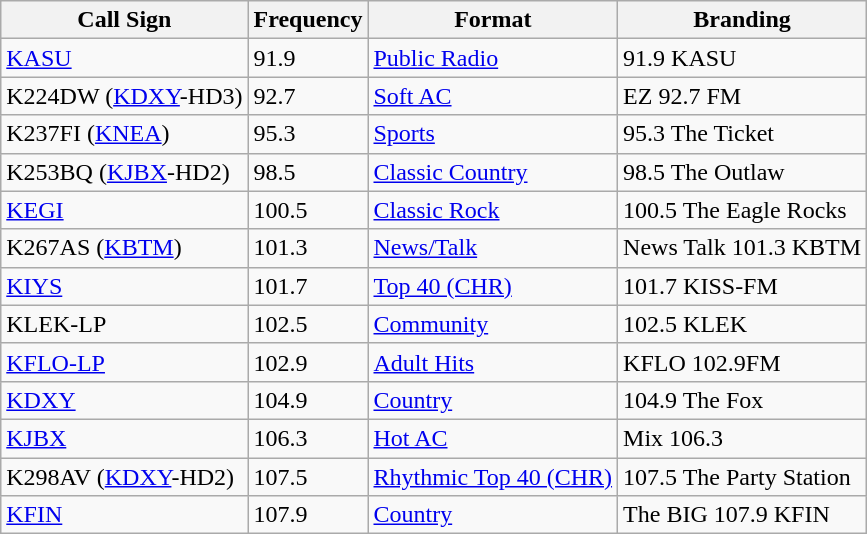<table class="wikitable">
<tr>
<th>Call Sign</th>
<th>Frequency</th>
<th>Format</th>
<th>Branding</th>
</tr>
<tr>
<td><a href='#'>KASU</a></td>
<td>91.9</td>
<td><a href='#'>Public Radio</a></td>
<td>91.9 KASU</td>
</tr>
<tr>
<td>K224DW (<a href='#'>KDXY</a>-HD3)</td>
<td>92.7</td>
<td><a href='#'>Soft AC</a></td>
<td>EZ 92.7 FM</td>
</tr>
<tr>
<td>K237FI (<a href='#'>KNEA</a>)</td>
<td>95.3</td>
<td><a href='#'>Sports</a></td>
<td>95.3 The Ticket</td>
</tr>
<tr>
<td>K253BQ (<a href='#'>KJBX</a>-HD2)</td>
<td>98.5</td>
<td><a href='#'>Classic Country</a></td>
<td>98.5 The Outlaw</td>
</tr>
<tr>
<td><a href='#'>KEGI</a></td>
<td>100.5</td>
<td><a href='#'>Classic Rock</a></td>
<td>100.5 The Eagle Rocks</td>
</tr>
<tr>
<td>K267AS (<a href='#'>KBTM</a>)</td>
<td>101.3</td>
<td><a href='#'>News/Talk</a></td>
<td>News Talk 101.3 KBTM</td>
</tr>
<tr>
<td><a href='#'>KIYS</a></td>
<td>101.7</td>
<td><a href='#'>Top 40 (CHR)</a></td>
<td>101.7 KISS-FM</td>
</tr>
<tr>
<td>KLEK-LP</td>
<td>102.5</td>
<td><a href='#'>Community</a></td>
<td>102.5 KLEK</td>
</tr>
<tr>
<td><a href='#'>KFLO-LP</a></td>
<td>102.9</td>
<td><a href='#'>Adult Hits</a></td>
<td>KFLO 102.9FM</td>
</tr>
<tr>
<td><a href='#'>KDXY</a></td>
<td>104.9</td>
<td><a href='#'>Country</a></td>
<td>104.9 The Fox</td>
</tr>
<tr>
<td><a href='#'>KJBX</a></td>
<td>106.3</td>
<td><a href='#'>Hot AC</a></td>
<td>Mix 106.3</td>
</tr>
<tr>
<td>K298AV (<a href='#'>KDXY</a>-HD2)</td>
<td>107.5</td>
<td><a href='#'>Rhythmic Top 40 (CHR)</a></td>
<td>107.5 The Party Station</td>
</tr>
<tr>
<td><a href='#'>KFIN</a></td>
<td>107.9</td>
<td><a href='#'>Country</a></td>
<td>The BIG 107.9 KFIN</td>
</tr>
</table>
